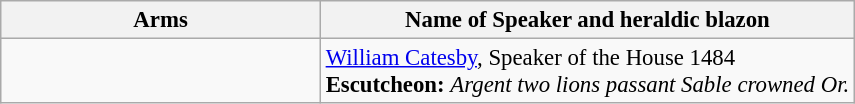<table class=wikitable style=font-size:95%>
<tr style="vertical-align:top; text-align:center;">
<th style="width:206px;">Arms</th>
<th>Name of Speaker and heraldic blazon</th>
</tr>
<tr valign=top>
<td align=center></td>
<td><a href='#'>William Catesby</a>, Speaker of the House 1484<br><strong>Escutcheon:</strong> <em>Argent two lions passant Sable crowned Or.</em></td>
</tr>
</table>
